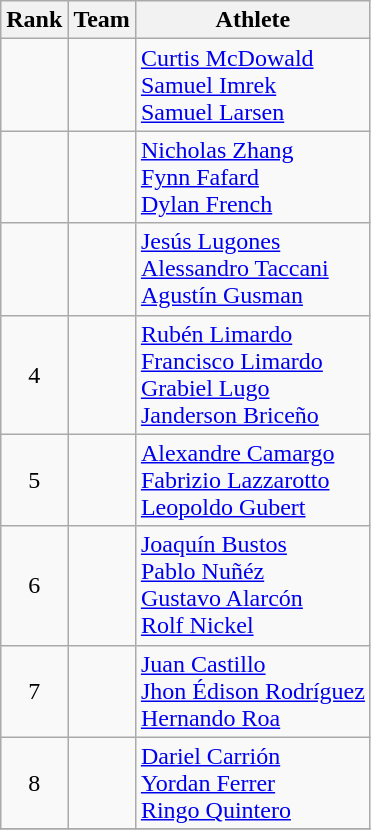<table class="wikitable sortable" style="text-align:center">
<tr>
<th>Rank</th>
<th>Team</th>
<th class="unsortable">Athlete</th>
</tr>
<tr>
<td></td>
<td align="left"></td>
<td align="left"><a href='#'>Curtis McDowald</a><br><a href='#'>Samuel Imrek</a><br><a href='#'>Samuel Larsen</a></td>
</tr>
<tr>
<td></td>
<td align="left"></td>
<td align="left"><a href='#'>Nicholas Zhang</a><br><a href='#'>Fynn Fafard</a><br><a href='#'>Dylan French</a></td>
</tr>
<tr>
<td></td>
<td align="left"></td>
<td align="left"><a href='#'>Jesús Lugones</a><br><a href='#'>Alessandro Taccani</a><br><a href='#'>Agustín Gusman</a></td>
</tr>
<tr>
<td>4</td>
<td align="left"></td>
<td align="left"><a href='#'>Rubén Limardo</a><br><a href='#'>Francisco Limardo</a><br><a href='#'>Grabiel Lugo</a><br><a href='#'>Janderson Briceño</a></td>
</tr>
<tr>
<td>5</td>
<td align="left"></td>
<td align="left"><a href='#'>Alexandre Camargo</a><br><a href='#'>Fabrizio Lazzarotto</a><br><a href='#'>Leopoldo Gubert</a></td>
</tr>
<tr>
<td>6</td>
<td align="left"></td>
<td align="left"><a href='#'>Joaquín Bustos</a><br><a href='#'>Pablo Nuñéz</a><br><a href='#'>Gustavo Alarcón</a><br><a href='#'>Rolf Nickel</a></td>
</tr>
<tr>
<td>7</td>
<td align="left"></td>
<td align="left"><a href='#'>Juan Castillo</a><br><a href='#'>Jhon Édison Rodríguez</a><br><a href='#'>Hernando Roa</a></td>
</tr>
<tr>
<td>8</td>
<td align="left"></td>
<td align="left"><a href='#'>Dariel Carrión</a><br><a href='#'>Yordan Ferrer</a><br><a href='#'>Ringo Quintero</a></td>
</tr>
<tr>
</tr>
</table>
